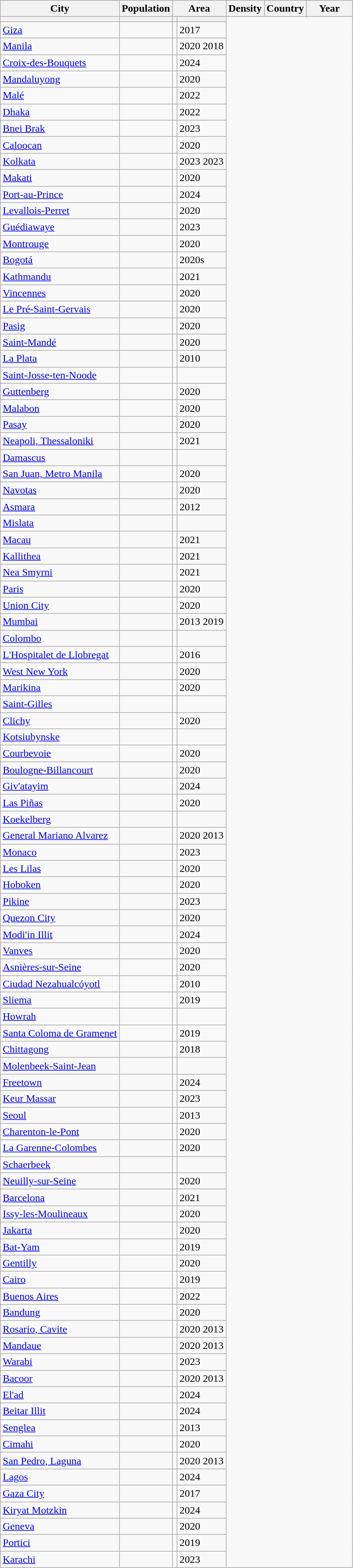<table class="wikitable sortable sticky-header-multi static-row-numbers static-row-header-text sort-under col1left col7left">
<tr>
<th rowspan=2>City</th>
<th rowspan=2>Population</th>
<th colspan=2>Area</th>
<th colspan=2>Density</th>
<th rowspan=2>Country</th>
<th rowspan=2 style=width:4em>Year</th>
</tr>
<tr>
</tr>
<tr class="static-row-header">
<th></th>
<th></th>
<th></th>
<th></th>
</tr>
<tr>
<td><a href='#'>Giza</a></td>
<td></td>
<td></td>
<td>2017</td>
</tr>
<tr>
<td><a href='#'>Manila</a></td>
<td></td>
<td></td>
<td>2020 2018</td>
</tr>
<tr>
<td><a href='#'>Croix-des-Bouquets</a></td>
<td></td>
<td></td>
<td>2024</td>
</tr>
<tr>
<td><a href='#'>Mandaluyong</a></td>
<td></td>
<td></td>
<td>2020</td>
</tr>
<tr>
<td><a href='#'>Malé</a></td>
<td></td>
<td></td>
<td>2022</td>
</tr>
<tr>
<td><a href='#'>Dhaka</a></td>
<td></td>
<td></td>
<td>2022</td>
</tr>
<tr>
<td><a href='#'>Bnei Brak</a></td>
<td></td>
<td></td>
<td>2023 </td>
</tr>
<tr>
<td><a href='#'>Caloocan</a></td>
<td></td>
<td></td>
<td>2020</td>
</tr>
<tr>
<td><a href='#'>Kolkata</a></td>
<td></td>
<td></td>
<td>2023 2023</td>
</tr>
<tr>
<td><a href='#'>Makati</a></td>
<td></td>
<td></td>
<td>2020</td>
</tr>
<tr>
<td><a href='#'>Port-au-Prince</a></td>
<td></td>
<td></td>
<td>2024</td>
</tr>
<tr>
<td><a href='#'>Levallois-Perret</a></td>
<td></td>
<td></td>
<td>2020</td>
</tr>
<tr>
<td><a href='#'>Guédiawaye</a></td>
<td></td>
<td></td>
<td>2023</td>
</tr>
<tr>
<td><a href='#'>Montrouge</a></td>
<td></td>
<td></td>
<td>2020</td>
</tr>
<tr>
<td><a href='#'>Bogotá</a></td>
<td></td>
<td></td>
<td>2020s</td>
</tr>
<tr>
<td><a href='#'>Kathmandu</a></td>
<td></td>
<td></td>
<td>2021</td>
</tr>
<tr>
<td><a href='#'>Vincennes</a></td>
<td></td>
<td></td>
<td>2020</td>
</tr>
<tr>
<td><a href='#'>Le Pré-Saint-Gervais</a></td>
<td></td>
<td></td>
<td>2020</td>
</tr>
<tr>
<td><a href='#'>Pasig</a></td>
<td></td>
<td></td>
<td>2020</td>
</tr>
<tr>
<td><a href='#'>Saint-Mandé</a></td>
<td></td>
<td></td>
<td>2020</td>
</tr>
<tr>
<td><a href='#'>La Plata</a></td>
<td></td>
<td></td>
<td>2010</td>
</tr>
<tr>
<td><a href='#'>Saint-Josse-ten-Noode</a></td>
<td></td>
<td></td>
<td></td>
</tr>
<tr>
<td><a href='#'>Guttenberg</a></td>
<td></td>
<td></td>
<td>2020</td>
</tr>
<tr>
<td><a href='#'>Malabon</a></td>
<td></td>
<td></td>
<td>2020</td>
</tr>
<tr>
<td><a href='#'>Pasay</a></td>
<td></td>
<td></td>
<td>2020</td>
</tr>
<tr>
<td><a href='#'>Neapoli, Thessaloniki</a></td>
<td></td>
<td></td>
<td>2021</td>
</tr>
<tr>
<td><a href='#'>Damascus</a></td>
<td></td>
<td></td>
<td></td>
</tr>
<tr>
<td><a href='#'>San Juan, Metro Manila</a></td>
<td></td>
<td></td>
<td>2020</td>
</tr>
<tr>
<td><a href='#'>Navotas</a></td>
<td></td>
<td></td>
<td>2020</td>
</tr>
<tr>
<td><a href='#'>Asmara</a></td>
<td></td>
<td></td>
<td>2012</td>
</tr>
<tr>
<td><a href='#'>Mislata</a></td>
<td></td>
<td></td>
<td></td>
</tr>
<tr>
<td><a href='#'>Macau</a></td>
<td></td>
<td></td>
<td>2021</td>
</tr>
<tr>
<td><a href='#'>Kallithea</a></td>
<td></td>
<td></td>
<td>2021</td>
</tr>
<tr>
<td><a href='#'>Nea Smyrni</a></td>
<td></td>
<td></td>
<td>2021</td>
</tr>
<tr>
<td><a href='#'>Paris</a></td>
<td></td>
<td></td>
<td>2020</td>
</tr>
<tr>
<td><a href='#'>Union City</a></td>
<td></td>
<td></td>
<td>2020</td>
</tr>
<tr>
<td><a href='#'>Mumbai</a></td>
<td></td>
<td></td>
<td>2013 2019</td>
</tr>
<tr>
<td><a href='#'>Colombo</a></td>
<td></td>
<td></td>
<td></td>
</tr>
<tr>
<td><a href='#'>L'Hospitalet de Llobregat</a></td>
<td></td>
<td></td>
<td>2016</td>
</tr>
<tr>
<td><a href='#'>West New York</a></td>
<td></td>
<td></td>
<td>2020</td>
</tr>
<tr>
<td><a href='#'>Marikina</a></td>
<td></td>
<td></td>
<td>2020</td>
</tr>
<tr>
<td><a href='#'>Saint-Gilles</a></td>
<td></td>
<td></td>
<td></td>
</tr>
<tr>
<td><a href='#'>Clichy</a></td>
<td></td>
<td></td>
<td>2020</td>
</tr>
<tr>
<td><a href='#'>Kotsiubynske</a></td>
<td></td>
<td></td>
<td></td>
</tr>
<tr>
<td><a href='#'>Courbevoie</a></td>
<td></td>
<td></td>
<td>2020</td>
</tr>
<tr>
<td><a href='#'>Boulogne-Billancourt</a></td>
<td></td>
<td></td>
<td>2020</td>
</tr>
<tr>
<td><a href='#'>Giv'atayim</a></td>
<td></td>
<td></td>
<td>2024</td>
</tr>
<tr>
<td><a href='#'>Las Piñas</a></td>
<td></td>
<td></td>
<td>2020</td>
</tr>
<tr>
<td><a href='#'>Koekelberg</a></td>
<td></td>
<td></td>
<td></td>
</tr>
<tr>
<td><a href='#'>General Mariano Alvarez</a></td>
<td></td>
<td></td>
<td>2020 2013</td>
</tr>
<tr>
<td><a href='#'>Monaco</a></td>
<td></td>
<td></td>
<td>2023</td>
</tr>
<tr>
<td><a href='#'>Les Lilas</a></td>
<td></td>
<td></td>
<td>2020</td>
</tr>
<tr>
<td><a href='#'>Hoboken</a></td>
<td></td>
<td></td>
<td>2020</td>
</tr>
<tr>
<td><a href='#'>Pikine</a></td>
<td></td>
<td></td>
<td>2023</td>
</tr>
<tr>
<td><a href='#'>Quezon City</a></td>
<td></td>
<td></td>
<td>2020</td>
</tr>
<tr>
<td><a href='#'>Modi'in Illit</a></td>
<td></td>
<td></td>
<td>2024</td>
</tr>
<tr>
<td><a href='#'>Vanves</a></td>
<td></td>
<td></td>
<td>2020</td>
</tr>
<tr>
<td><a href='#'>Asnières-sur-Seine</a></td>
<td></td>
<td></td>
<td>2020</td>
</tr>
<tr>
<td><a href='#'>Ciudad Nezahualcóyotl</a></td>
<td></td>
<td></td>
<td>2010</td>
</tr>
<tr>
<td><a href='#'>Sliema</a></td>
<td></td>
<td></td>
<td>2019</td>
</tr>
<tr>
<td><a href='#'>Howrah</a></td>
<td></td>
<td></td>
<td></td>
</tr>
<tr>
<td><a href='#'>Santa Coloma de Gramenet</a></td>
<td></td>
<td></td>
<td>2019</td>
</tr>
<tr>
<td><a href='#'>Chittagong</a></td>
<td></td>
<td></td>
<td>2018</td>
</tr>
<tr>
<td><a href='#'>Molenbeek-Saint-Jean</a></td>
<td></td>
<td></td>
<td></td>
</tr>
<tr>
<td><a href='#'>Freetown</a></td>
<td></td>
<td></td>
<td>2024</td>
</tr>
<tr>
<td><a href='#'>Keur Massar</a></td>
<td></td>
<td></td>
<td>2023</td>
</tr>
<tr>
<td><a href='#'>Seoul</a></td>
<td></td>
<td></td>
<td>2013</td>
</tr>
<tr>
<td><a href='#'>Charenton-le-Pont</a></td>
<td></td>
<td></td>
<td>2020</td>
</tr>
<tr>
<td><a href='#'>La Garenne-Colombes</a></td>
<td></td>
<td></td>
<td>2020</td>
</tr>
<tr>
<td><a href='#'>Schaerbeek</a></td>
<td></td>
<td></td>
<td></td>
</tr>
<tr>
<td><a href='#'>Neuilly-sur-Seine</a></td>
<td></td>
<td></td>
<td>2020</td>
</tr>
<tr>
<td><a href='#'>Barcelona</a></td>
<td></td>
<td></td>
<td>2021</td>
</tr>
<tr>
<td><a href='#'>Issy-les-Moulineaux</a></td>
<td></td>
<td></td>
<td>2020</td>
</tr>
<tr>
<td><a href='#'>Jakarta</a></td>
<td></td>
<td></td>
<td>2020</td>
</tr>
<tr>
<td><a href='#'>Bat-Yam</a></td>
<td></td>
<td></td>
<td>2019</td>
</tr>
<tr>
<td><a href='#'>Gentilly</a></td>
<td></td>
<td></td>
<td>2020</td>
</tr>
<tr>
<td><a href='#'>Cairo</a></td>
<td></td>
<td></td>
<td>2019</td>
</tr>
<tr>
<td><a href='#'>Buenos Aires</a></td>
<td></td>
<td></td>
<td>2022</td>
</tr>
<tr>
<td><a href='#'>Bandung</a></td>
<td></td>
<td></td>
<td>2020</td>
</tr>
<tr>
<td><a href='#'>Rosario, Cavite</a></td>
<td></td>
<td></td>
<td>2020 2013</td>
</tr>
<tr>
<td><a href='#'>Mandaue</a></td>
<td></td>
<td></td>
<td>2020 2013</td>
</tr>
<tr>
<td><a href='#'>Warabi</a></td>
<td></td>
<td></td>
<td>2023</td>
</tr>
<tr>
<td><a href='#'>Bacoor</a></td>
<td></td>
<td></td>
<td>2020 2013</td>
</tr>
<tr>
<td><a href='#'>El'ad</a></td>
<td></td>
<td></td>
<td>2024</td>
</tr>
<tr>
<td><a href='#'>Beitar Illit</a></td>
<td></td>
<td></td>
<td>2024</td>
</tr>
<tr>
<td><a href='#'>Senglea</a></td>
<td></td>
<td></td>
<td>2013</td>
</tr>
<tr>
<td><a href='#'>Cimahi</a></td>
<td></td>
<td></td>
<td>2020</td>
</tr>
<tr>
<td><a href='#'>San Pedro, Laguna</a></td>
<td></td>
<td></td>
<td>2020 2013</td>
</tr>
<tr>
<td><a href='#'>Lagos</a></td>
<td></td>
<td></td>
<td>2024</td>
</tr>
<tr>
<td><a href='#'>Gaza City</a></td>
<td></td>
<td></td>
<td>2017</td>
</tr>
<tr>
<td><a href='#'>Kiryat Motzkin</a></td>
<td></td>
<td></td>
<td>2024</td>
</tr>
<tr>
<td><a href='#'>Geneva</a></td>
<td></td>
<td></td>
<td>2020</td>
</tr>
<tr>
<td><a href='#'>Portici</a></td>
<td></td>
<td></td>
<td>2019</td>
</tr>
<tr>
<td><a href='#'>Karachi</a></td>
<td></td>
<td></td>
<td>2023</td>
</tr>
</table>
